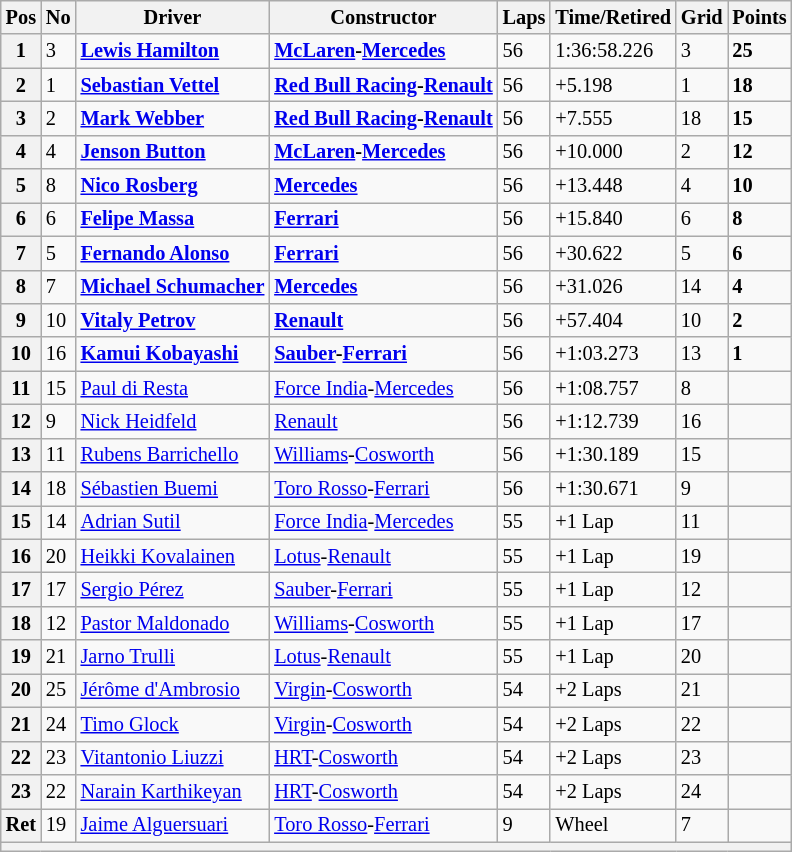<table class="wikitable" style="font-size: 85%">
<tr>
<th>Pos</th>
<th>No</th>
<th>Driver</th>
<th>Constructor</th>
<th>Laps</th>
<th>Time/Retired</th>
<th>Grid</th>
<th>Points</th>
</tr>
<tr>
<th>1</th>
<td>3</td>
<td> <strong><a href='#'>Lewis Hamilton</a></strong></td>
<td><strong><a href='#'>McLaren</a>-<a href='#'>Mercedes</a></strong></td>
<td>56</td>
<td>1:36:58.226</td>
<td>3</td>
<td><strong>25</strong></td>
</tr>
<tr>
<th>2</th>
<td>1</td>
<td> <strong><a href='#'>Sebastian Vettel</a></strong></td>
<td><strong><a href='#'>Red Bull Racing</a>-<a href='#'>Renault</a></strong></td>
<td>56</td>
<td>+5.198</td>
<td>1</td>
<td><strong>18</strong></td>
</tr>
<tr>
<th>3</th>
<td>2</td>
<td> <strong><a href='#'>Mark Webber</a></strong></td>
<td><strong><a href='#'>Red Bull Racing</a>-<a href='#'>Renault</a></strong></td>
<td>56</td>
<td>+7.555</td>
<td>18</td>
<td><strong>15</strong></td>
</tr>
<tr>
<th>4</th>
<td>4</td>
<td> <strong><a href='#'>Jenson Button</a></strong></td>
<td><strong><a href='#'>McLaren</a>-<a href='#'>Mercedes</a></strong></td>
<td>56</td>
<td>+10.000</td>
<td>2</td>
<td><strong>12</strong></td>
</tr>
<tr>
<th>5</th>
<td>8</td>
<td> <strong><a href='#'>Nico Rosberg</a></strong></td>
<td><strong><a href='#'>Mercedes</a></strong></td>
<td>56</td>
<td>+13.448</td>
<td>4</td>
<td><strong>10</strong></td>
</tr>
<tr>
<th>6</th>
<td>6</td>
<td> <strong><a href='#'>Felipe Massa</a></strong></td>
<td><strong><a href='#'>Ferrari</a></strong></td>
<td>56</td>
<td>+15.840</td>
<td>6</td>
<td><strong>8</strong></td>
</tr>
<tr>
<th>7</th>
<td>5</td>
<td> <strong><a href='#'>Fernando Alonso</a></strong></td>
<td><strong><a href='#'>Ferrari</a></strong></td>
<td>56</td>
<td>+30.622</td>
<td>5</td>
<td><strong>6</strong></td>
</tr>
<tr>
<th>8</th>
<td>7</td>
<td> <strong><a href='#'>Michael Schumacher</a></strong></td>
<td><strong><a href='#'>Mercedes</a></strong></td>
<td>56</td>
<td>+31.026</td>
<td>14</td>
<td><strong>4</strong></td>
</tr>
<tr>
<th>9</th>
<td>10</td>
<td> <strong><a href='#'>Vitaly Petrov</a></strong></td>
<td><strong><a href='#'>Renault</a></strong></td>
<td>56</td>
<td>+57.404</td>
<td>10</td>
<td><strong>2</strong></td>
</tr>
<tr>
<th>10</th>
<td>16</td>
<td> <strong><a href='#'>Kamui Kobayashi</a></strong></td>
<td><strong><a href='#'>Sauber</a>-<a href='#'>Ferrari</a></strong></td>
<td>56</td>
<td>+1:03.273</td>
<td>13</td>
<td><strong>1</strong></td>
</tr>
<tr>
<th>11</th>
<td>15</td>
<td> <a href='#'>Paul di Resta</a></td>
<td><a href='#'>Force India</a>-<a href='#'>Mercedes</a></td>
<td>56</td>
<td>+1:08.757</td>
<td>8</td>
<td></td>
</tr>
<tr>
<th>12</th>
<td>9</td>
<td> <a href='#'>Nick Heidfeld</a></td>
<td><a href='#'>Renault</a></td>
<td>56</td>
<td>+1:12.739</td>
<td>16</td>
<td></td>
</tr>
<tr>
<th>13</th>
<td>11</td>
<td> <a href='#'>Rubens Barrichello</a></td>
<td><a href='#'>Williams</a>-<a href='#'>Cosworth</a></td>
<td>56</td>
<td>+1:30.189</td>
<td>15</td>
<td></td>
</tr>
<tr>
<th>14</th>
<td>18</td>
<td> <a href='#'>Sébastien Buemi</a></td>
<td><a href='#'>Toro Rosso</a>-<a href='#'>Ferrari</a></td>
<td>56</td>
<td>+1:30.671</td>
<td>9</td>
<td></td>
</tr>
<tr>
<th>15</th>
<td>14</td>
<td> <a href='#'>Adrian Sutil</a></td>
<td><a href='#'>Force India</a>-<a href='#'>Mercedes</a></td>
<td>55</td>
<td>+1 Lap</td>
<td>11</td>
<td></td>
</tr>
<tr>
<th>16</th>
<td>20</td>
<td> <a href='#'>Heikki Kovalainen</a></td>
<td><a href='#'>Lotus</a>-<a href='#'>Renault</a></td>
<td>55</td>
<td>+1 Lap</td>
<td>19</td>
<td></td>
</tr>
<tr>
<th>17</th>
<td>17</td>
<td> <a href='#'>Sergio Pérez</a></td>
<td><a href='#'>Sauber</a>-<a href='#'>Ferrari</a></td>
<td>55</td>
<td>+1 Lap</td>
<td>12</td>
<td></td>
</tr>
<tr>
<th>18</th>
<td>12</td>
<td> <a href='#'>Pastor Maldonado</a></td>
<td><a href='#'>Williams</a>-<a href='#'>Cosworth</a></td>
<td>55</td>
<td>+1 Lap</td>
<td>17</td>
<td></td>
</tr>
<tr>
<th>19</th>
<td>21</td>
<td> <a href='#'>Jarno Trulli</a></td>
<td><a href='#'>Lotus</a>-<a href='#'>Renault</a></td>
<td>55</td>
<td>+1 Lap</td>
<td>20</td>
<td></td>
</tr>
<tr>
<th>20</th>
<td>25</td>
<td> <a href='#'>Jérôme d'Ambrosio</a></td>
<td><a href='#'>Virgin</a>-<a href='#'>Cosworth</a></td>
<td>54</td>
<td>+2 Laps</td>
<td>21</td>
<td></td>
</tr>
<tr>
<th>21</th>
<td>24</td>
<td> <a href='#'>Timo Glock</a></td>
<td><a href='#'>Virgin</a>-<a href='#'>Cosworth</a></td>
<td>54</td>
<td>+2 Laps</td>
<td>22</td>
<td></td>
</tr>
<tr>
<th>22</th>
<td>23</td>
<td> <a href='#'>Vitantonio Liuzzi</a></td>
<td><a href='#'>HRT</a>-<a href='#'>Cosworth</a></td>
<td>54</td>
<td>+2 Laps</td>
<td>23</td>
<td></td>
</tr>
<tr>
<th>23</th>
<td>22</td>
<td> <a href='#'>Narain Karthikeyan</a></td>
<td><a href='#'>HRT</a>-<a href='#'>Cosworth</a></td>
<td>54</td>
<td>+2 Laps</td>
<td>24</td>
<td></td>
</tr>
<tr>
<th>Ret</th>
<td>19</td>
<td> <a href='#'>Jaime Alguersuari</a></td>
<td><a href='#'>Toro Rosso</a>-<a href='#'>Ferrari</a></td>
<td>9</td>
<td>Wheel</td>
<td>7</td>
<td></td>
</tr>
<tr>
<th colspan="8"></th>
</tr>
</table>
